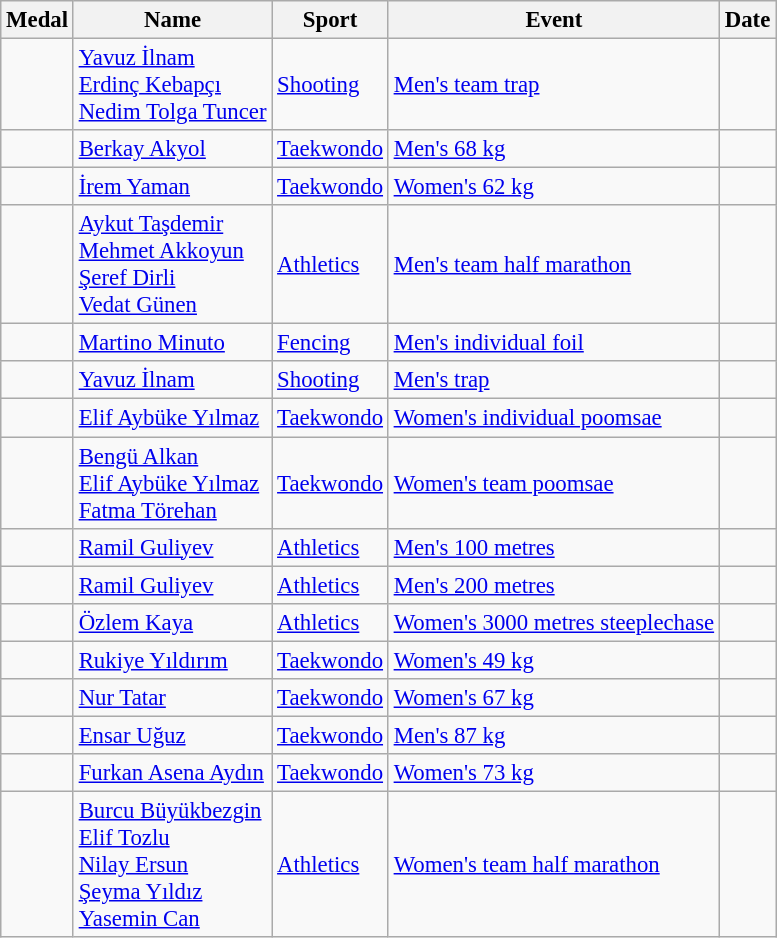<table class="wikitable sortable" style="font-size: 95%">
<tr>
<th>Medal</th>
<th>Name</th>
<th>Sport</th>
<th>Event</th>
<th>Date</th>
</tr>
<tr>
<td></td>
<td><a href='#'>Yavuz İlnam</a><br><a href='#'>Erdinç Kebapçı</a><br><a href='#'>Nedim Tolga Tuncer</a></td>
<td><a href='#'>Shooting</a></td>
<td><a href='#'>Men's team trap</a></td>
<td></td>
</tr>
<tr>
<td></td>
<td><a href='#'>Berkay Akyol</a></td>
<td><a href='#'>Taekwondo</a></td>
<td><a href='#'>Men's 68 kg</a></td>
<td></td>
</tr>
<tr>
<td></td>
<td><a href='#'>İrem Yaman</a></td>
<td><a href='#'>Taekwondo</a></td>
<td><a href='#'>Women's 62 kg</a></td>
<td></td>
</tr>
<tr>
<td></td>
<td><a href='#'>Aykut Taşdemir</a><br><a href='#'>Mehmet Akkoyun</a><br><a href='#'>Şeref Dirli</a><br><a href='#'>Vedat Günen</a></td>
<td><a href='#'>Athletics</a></td>
<td><a href='#'>Men's team half marathon</a></td>
<td></td>
</tr>
<tr>
<td></td>
<td><a href='#'>Martino Minuto</a></td>
<td><a href='#'>Fencing</a></td>
<td><a href='#'>Men's individual foil</a></td>
<td></td>
</tr>
<tr>
<td></td>
<td><a href='#'>Yavuz İlnam</a></td>
<td><a href='#'>Shooting</a></td>
<td><a href='#'>Men's trap</a></td>
<td></td>
</tr>
<tr>
<td></td>
<td><a href='#'>Elif Aybüke Yılmaz</a></td>
<td><a href='#'>Taekwondo</a></td>
<td><a href='#'>Women's individual poomsae</a></td>
<td></td>
</tr>
<tr>
<td></td>
<td><a href='#'>Bengü Alkan</a><br><a href='#'>Elif Aybüke Yılmaz</a><br><a href='#'>Fatma Törehan</a></td>
<td><a href='#'>Taekwondo</a></td>
<td><a href='#'>Women's team poomsae</a></td>
<td></td>
</tr>
<tr>
<td></td>
<td><a href='#'>Ramil Guliyev</a></td>
<td><a href='#'>Athletics</a></td>
<td><a href='#'>Men's 100 metres</a></td>
<td></td>
</tr>
<tr>
<td></td>
<td><a href='#'>Ramil Guliyev</a></td>
<td><a href='#'>Athletics</a></td>
<td><a href='#'>Men's 200 metres</a></td>
<td></td>
</tr>
<tr>
<td></td>
<td><a href='#'>Özlem Kaya</a></td>
<td><a href='#'>Athletics</a></td>
<td><a href='#'>Women's 3000 metres steeplechase</a></td>
<td></td>
</tr>
<tr>
<td></td>
<td><a href='#'>Rukiye Yıldırım</a></td>
<td><a href='#'>Taekwondo</a></td>
<td><a href='#'>Women's 49 kg</a></td>
<td></td>
</tr>
<tr>
<td></td>
<td><a href='#'>Nur Tatar</a></td>
<td><a href='#'>Taekwondo</a></td>
<td><a href='#'>Women's 67 kg</a></td>
<td></td>
</tr>
<tr>
<td></td>
<td><a href='#'>Ensar Uğuz</a></td>
<td><a href='#'>Taekwondo</a></td>
<td><a href='#'>Men's 87 kg</a></td>
<td></td>
</tr>
<tr>
<td></td>
<td><a href='#'>Furkan Asena Aydın</a></td>
<td><a href='#'>Taekwondo</a></td>
<td><a href='#'>Women's 73 kg</a></td>
<td></td>
</tr>
<tr>
<td></td>
<td><a href='#'>Burcu Büyükbezgin</a><br><a href='#'>Elif Tozlu</a><br><a href='#'>Nilay Ersun</a><br><a href='#'>Şeyma Yıldız</a><br><a href='#'>Yasemin Can</a></td>
<td><a href='#'>Athletics</a></td>
<td><a href='#'>Women's team half marathon</a></td>
<td></td>
</tr>
</table>
